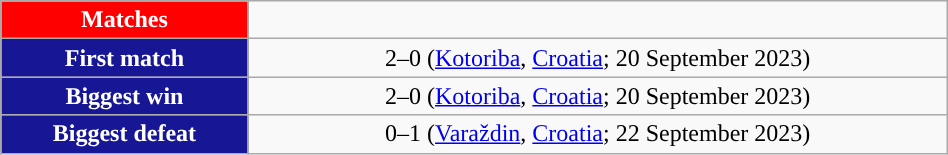<table class="wikitable collapsible" style="width:50%;text-align:center">
<tr>
<th style="background:#ff0000; color:white; "><strong>Matches</strong></th>
</tr>
<tr>
<th style="background:#171796; color:white; ">First match</th>
<td> 2–0 (<a href='#'>Kotoriba</a>, <a href='#'>Croatia</a>; 20 September 2023)</td>
</tr>
<tr>
<th style="background:#171796; color:white; ">Biggest win</th>
<td> 2–0 (<a href='#'>Kotoriba</a>, <a href='#'>Croatia</a>; 20 September 2023)</td>
</tr>
<tr>
<th style="background:#171796; color:white; ">Biggest defeat</th>
<td> 0–1 (<a href='#'>Varaždin</a>, <a href='#'>Croatia</a>; 22 September 2023)</td>
</tr>
</table>
